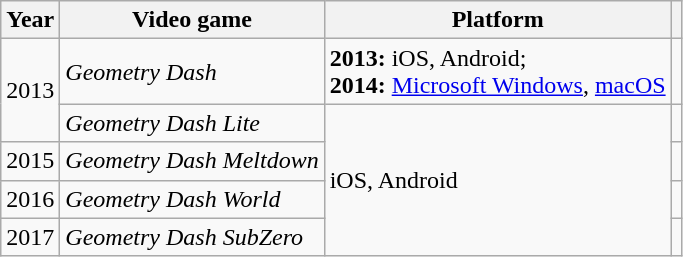<table class="wikitable sortable">
<tr>
<th>Year</th>
<th>Video game</th>
<th>Platform</th>
<th class="unsortable"></th>
</tr>
<tr>
<td rowspan="2">2013</td>
<td><em>Geometry Dash</em></td>
<td><strong>2013:</strong> iOS, Android; <br> <strong>2014:</strong> <a href='#'>Microsoft Windows</a>, <a href='#'>macOS</a> <br></td>
<td><br></td>
</tr>
<tr>
<td><em>Geometry Dash Lite</em></td>
<td rowspan="4">iOS, Android</td>
<td></td>
</tr>
<tr>
<td>2015</td>
<td><em>Geometry Dash Meltdown</em></td>
<td></td>
</tr>
<tr>
<td>2016</td>
<td><em>Geometry Dash World</em></td>
<td></td>
</tr>
<tr>
<td>2017</td>
<td><em>Geometry Dash SubZero</em></td>
<td></td>
</tr>
</table>
